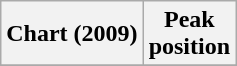<table class="wikitable plainrowheaders" style="text-align:center">
<tr>
<th>Chart (2009)</th>
<th>Peak<br>position</th>
</tr>
<tr>
</tr>
</table>
